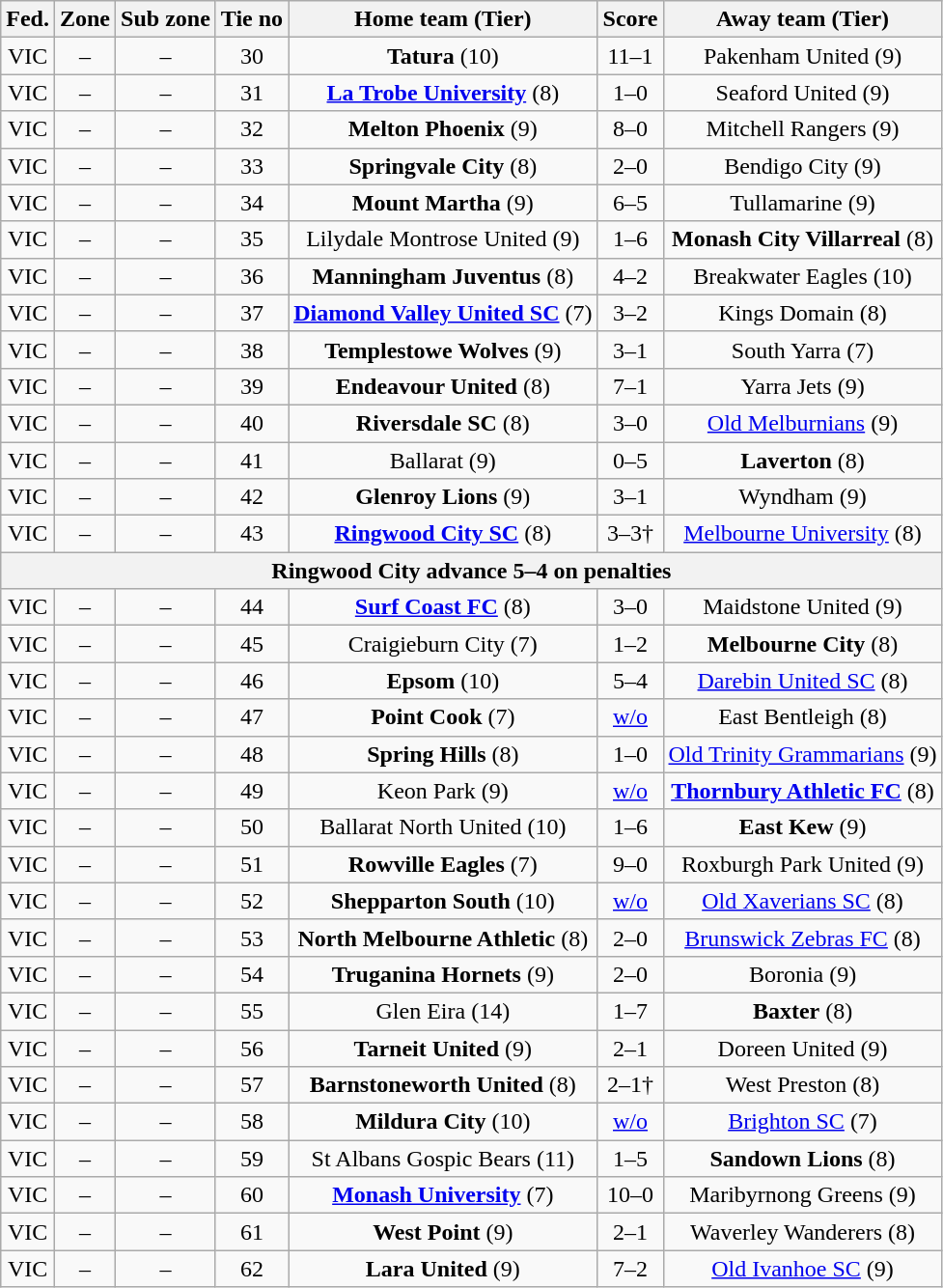<table class="wikitable" style="text-align:center">
<tr>
<th>Fed.</th>
<th>Zone</th>
<th>Sub zone</th>
<th>Tie no</th>
<th>Home team (Tier)</th>
<th>Score</th>
<th>Away team (Tier)</th>
</tr>
<tr>
<td>VIC</td>
<td>–</td>
<td>–</td>
<td>30</td>
<td><strong>Tatura</strong> (10)</td>
<td>11–1</td>
<td>Pakenham United (9)</td>
</tr>
<tr>
<td>VIC</td>
<td>–</td>
<td>–</td>
<td>31</td>
<td><strong><a href='#'>La Trobe University</a></strong> (8)</td>
<td>1–0</td>
<td>Seaford United (9)</td>
</tr>
<tr>
<td>VIC</td>
<td>–</td>
<td>–</td>
<td>32</td>
<td><strong>Melton Phoenix</strong> (9)</td>
<td>8–0</td>
<td>Mitchell Rangers (9)</td>
</tr>
<tr>
<td>VIC</td>
<td>–</td>
<td>–</td>
<td>33</td>
<td><strong>Springvale City</strong> (8)</td>
<td>2–0</td>
<td>Bendigo City (9)</td>
</tr>
<tr>
<td>VIC</td>
<td>–</td>
<td>–</td>
<td>34</td>
<td><strong>Mount Martha</strong> (9)</td>
<td>6–5</td>
<td>Tullamarine (9)</td>
</tr>
<tr>
<td>VIC</td>
<td>–</td>
<td>–</td>
<td>35</td>
<td>Lilydale Montrose United (9)</td>
<td>1–6</td>
<td><strong>Monash City Villarreal</strong> (8)</td>
</tr>
<tr>
<td>VIC</td>
<td>–</td>
<td>–</td>
<td>36</td>
<td><strong>Manningham Juventus</strong> (8)</td>
<td>4–2</td>
<td>Breakwater Eagles (10)</td>
</tr>
<tr>
<td>VIC</td>
<td>–</td>
<td>–</td>
<td>37</td>
<td><strong><a href='#'>Diamond Valley United SC</a></strong> (7)</td>
<td>3–2</td>
<td>Kings Domain (8)</td>
</tr>
<tr>
<td>VIC</td>
<td>–</td>
<td>–</td>
<td>38</td>
<td><strong>Templestowe Wolves</strong> (9)</td>
<td>3–1</td>
<td>South Yarra (7)</td>
</tr>
<tr>
<td>VIC</td>
<td>–</td>
<td>–</td>
<td>39</td>
<td><strong>Endeavour United</strong> (8)</td>
<td>7–1</td>
<td>Yarra Jets (9)</td>
</tr>
<tr>
<td>VIC</td>
<td>–</td>
<td>–</td>
<td>40</td>
<td><strong>Riversdale SC</strong> (8)</td>
<td>3–0</td>
<td><a href='#'>Old Melburnians</a> (9)</td>
</tr>
<tr>
<td>VIC</td>
<td>–</td>
<td>–</td>
<td>41</td>
<td>Ballarat (9)</td>
<td>0–5</td>
<td><strong>Laverton</strong> (8)</td>
</tr>
<tr>
<td>VIC</td>
<td>–</td>
<td>–</td>
<td>42</td>
<td><strong>Glenroy Lions</strong> (9)</td>
<td>3–1</td>
<td>Wyndham (9)</td>
</tr>
<tr>
<td>VIC</td>
<td>–</td>
<td>–</td>
<td>43</td>
<td><strong><a href='#'>Ringwood City SC</a></strong> (8)</td>
<td>3–3†</td>
<td><a href='#'>Melbourne University</a> (8)</td>
</tr>
<tr>
<th colspan=7>Ringwood City advance 5–4 on penalties</th>
</tr>
<tr>
<td>VIC</td>
<td>–</td>
<td>–</td>
<td>44</td>
<td><strong><a href='#'>Surf Coast FC</a></strong> (8)</td>
<td>3–0</td>
<td>Maidstone United (9)</td>
</tr>
<tr>
<td>VIC</td>
<td>–</td>
<td>–</td>
<td>45</td>
<td>Craigieburn City (7)</td>
<td>1–2</td>
<td><strong>Melbourne City</strong> (8)</td>
</tr>
<tr>
<td>VIC</td>
<td>–</td>
<td>–</td>
<td>46</td>
<td><strong>Epsom</strong> (10)</td>
<td>5–4</td>
<td><a href='#'>Darebin United SC</a> (8)</td>
</tr>
<tr>
<td>VIC</td>
<td>–</td>
<td>–</td>
<td>47</td>
<td><strong>Point Cook</strong> (7)</td>
<td><a href='#'>w/o</a></td>
<td>East Bentleigh (8)</td>
</tr>
<tr>
<td>VIC</td>
<td>–</td>
<td>–</td>
<td>48</td>
<td><strong>Spring Hills</strong> (8)</td>
<td>1–0</td>
<td><a href='#'>Old Trinity Grammarians</a> (9)</td>
</tr>
<tr>
<td>VIC</td>
<td>–</td>
<td>–</td>
<td>49</td>
<td>Keon Park (9)</td>
<td><a href='#'>w/o</a></td>
<td><strong><a href='#'>Thornbury Athletic FC</a></strong> (8)</td>
</tr>
<tr>
<td>VIC</td>
<td>–</td>
<td>–</td>
<td>50</td>
<td>Ballarat North United (10)</td>
<td>1–6</td>
<td><strong>East Kew</strong> (9)</td>
</tr>
<tr>
<td>VIC</td>
<td>–</td>
<td>–</td>
<td>51</td>
<td><strong>Rowville Eagles</strong> (7)</td>
<td>9–0</td>
<td>Roxburgh Park United (9)</td>
</tr>
<tr>
<td>VIC</td>
<td>–</td>
<td>–</td>
<td>52</td>
<td><strong>Shepparton South</strong> (10)</td>
<td><a href='#'>w/o</a></td>
<td><a href='#'>Old Xaverians SC</a> (8)</td>
</tr>
<tr>
<td>VIC</td>
<td>–</td>
<td>–</td>
<td>53</td>
<td><strong>North Melbourne Athletic</strong> (8)</td>
<td>2–0</td>
<td><a href='#'>Brunswick Zebras FC</a> (8)</td>
</tr>
<tr>
<td>VIC</td>
<td>–</td>
<td>–</td>
<td>54</td>
<td><strong>Truganina Hornets</strong> (9)</td>
<td>2–0</td>
<td>Boronia (9)</td>
</tr>
<tr>
<td>VIC</td>
<td>–</td>
<td>–</td>
<td>55</td>
<td>Glen Eira (14)</td>
<td>1–7</td>
<td><strong>Baxter</strong> (8)</td>
</tr>
<tr>
<td>VIC</td>
<td>–</td>
<td>–</td>
<td>56</td>
<td><strong>Tarneit United</strong> (9)</td>
<td>2–1</td>
<td>Doreen United (9)</td>
</tr>
<tr>
<td>VIC</td>
<td>–</td>
<td>–</td>
<td>57</td>
<td><strong>Barnstoneworth United</strong> (8)</td>
<td>2–1†</td>
<td>West Preston (8)</td>
</tr>
<tr>
<td>VIC</td>
<td>–</td>
<td>–</td>
<td>58</td>
<td><strong>Mildura City</strong> (10)</td>
<td><a href='#'>w/o</a></td>
<td><a href='#'>Brighton SC</a> (7)</td>
</tr>
<tr>
<td>VIC</td>
<td>–</td>
<td>–</td>
<td>59</td>
<td>St Albans Gospic Bears (11)</td>
<td>1–5</td>
<td><strong>Sandown Lions</strong> (8)</td>
</tr>
<tr>
<td>VIC</td>
<td>–</td>
<td>–</td>
<td>60</td>
<td><strong><a href='#'>Monash University</a></strong> (7)</td>
<td>10–0</td>
<td>Maribyrnong Greens (9)</td>
</tr>
<tr>
<td>VIC</td>
<td>–</td>
<td>–</td>
<td>61</td>
<td><strong>West Point</strong> (9)</td>
<td>2–1</td>
<td>Waverley Wanderers (8)</td>
</tr>
<tr>
<td>VIC</td>
<td>–</td>
<td>–</td>
<td>62</td>
<td><strong>Lara United</strong> (9)</td>
<td>7–2</td>
<td><a href='#'>Old Ivanhoe SC</a> (9)</td>
</tr>
</table>
